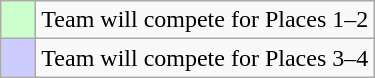<table class="wikitable">
<tr>
<td style="background: #ccffcc;">    </td>
<td>Team will compete for Places 1–2</td>
</tr>
<tr>
<td style="background: #ccccff;">    </td>
<td>Team will compete for Places 3–4</td>
</tr>
</table>
